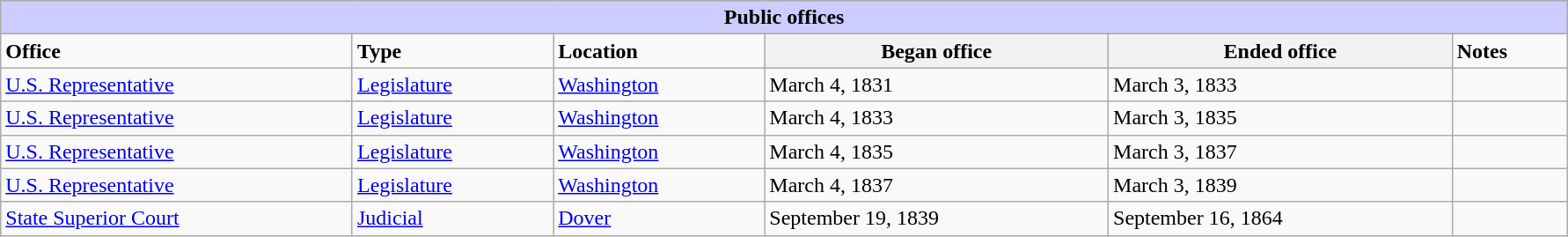<table class=wikitable style="width: 94%" style="text-align: center;" align="center">
<tr bgcolor=#cccccc>
<th colspan=7 style="background: #ccccff;">Public offices</th>
</tr>
<tr>
<td><strong>Office</strong></td>
<td><strong>Type</strong></td>
<td><strong>Location</strong></td>
<th><strong>Began office</strong></th>
<th><strong>Ended office</strong></th>
<td><strong>Notes</strong></td>
</tr>
<tr>
<td><a href='#'>U.S. Representative</a></td>
<td><a href='#'>Legislature</a></td>
<td><a href='#'>Washington</a></td>
<td>March 4, 1831</td>
<td>March 3, 1833</td>
<td></td>
</tr>
<tr>
<td><a href='#'>U.S. Representative</a></td>
<td><a href='#'>Legislature</a></td>
<td><a href='#'>Washington</a></td>
<td>March 4, 1833</td>
<td>March 3, 1835</td>
<td></td>
</tr>
<tr>
<td><a href='#'>U.S. Representative</a></td>
<td><a href='#'>Legislature</a></td>
<td><a href='#'>Washington</a></td>
<td>March 4, 1835</td>
<td>March 3, 1837</td>
<td></td>
</tr>
<tr>
<td><a href='#'>U.S. Representative</a></td>
<td><a href='#'>Legislature</a></td>
<td><a href='#'>Washington</a></td>
<td>March 4, 1837</td>
<td>March 3, 1839</td>
<td></td>
</tr>
<tr>
<td><a href='#'>State Superior Court</a></td>
<td><a href='#'>Judicial</a></td>
<td><a href='#'>Dover</a></td>
<td>September 19, 1839</td>
<td>September 16, 1864</td>
<td></td>
</tr>
</table>
